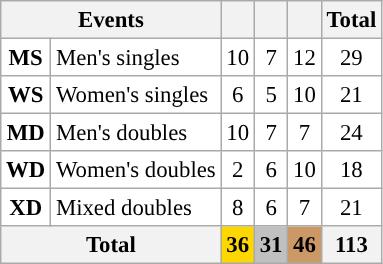<table class="wikitable sortable" style="text-align:center; font-size:95%; background:white">
<tr>
<th colspan="2">Events</th>
<th></th>
<th></th>
<th></th>
<th>Total</th>
</tr>
<tr>
<td><strong>MS</strong></td>
<td align="left">Men's singles</td>
<td>10</td>
<td>7</td>
<td>12</td>
<td>29</td>
</tr>
<tr>
<td><strong>WS</strong></td>
<td align="left">Women's singles</td>
<td>6</td>
<td>5</td>
<td>10</td>
<td>21</td>
</tr>
<tr>
<td><strong>MD</strong></td>
<td align="left">Men's doubles</td>
<td>10</td>
<td>7</td>
<td>7</td>
<td>24</td>
</tr>
<tr>
<td><strong>WD</strong></td>
<td align="left">Women's doubles</td>
<td>2</td>
<td>6</td>
<td>10</td>
<td>18</td>
</tr>
<tr>
<td><strong>XD</strong></td>
<td align="left">Mixed doubles</td>
<td>8</td>
<td>6</td>
<td>7</td>
<td>21</td>
</tr>
<tr>
<th colspan=2>Total</th>
<th style="background:gold">36</th>
<th style="background:silver">31</th>
<th style="background:#CC9966">46</th>
<th>113</th>
</tr>
</table>
